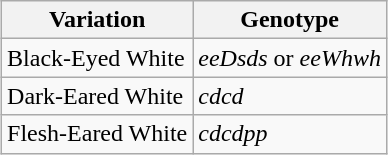<table class="wikitable" style="margin:1em auto;">
<tr>
<th>Variation</th>
<th>Genotype</th>
</tr>
<tr>
<td>Black-Eyed White</td>
<td><em>eeDsds</em> or <em>eeWhwh</em></td>
</tr>
<tr>
<td>Dark-Eared White</td>
<td><em>cdcd</em></td>
</tr>
<tr>
<td>Flesh-Eared White</td>
<td><em>cdcdpp</em></td>
</tr>
</table>
